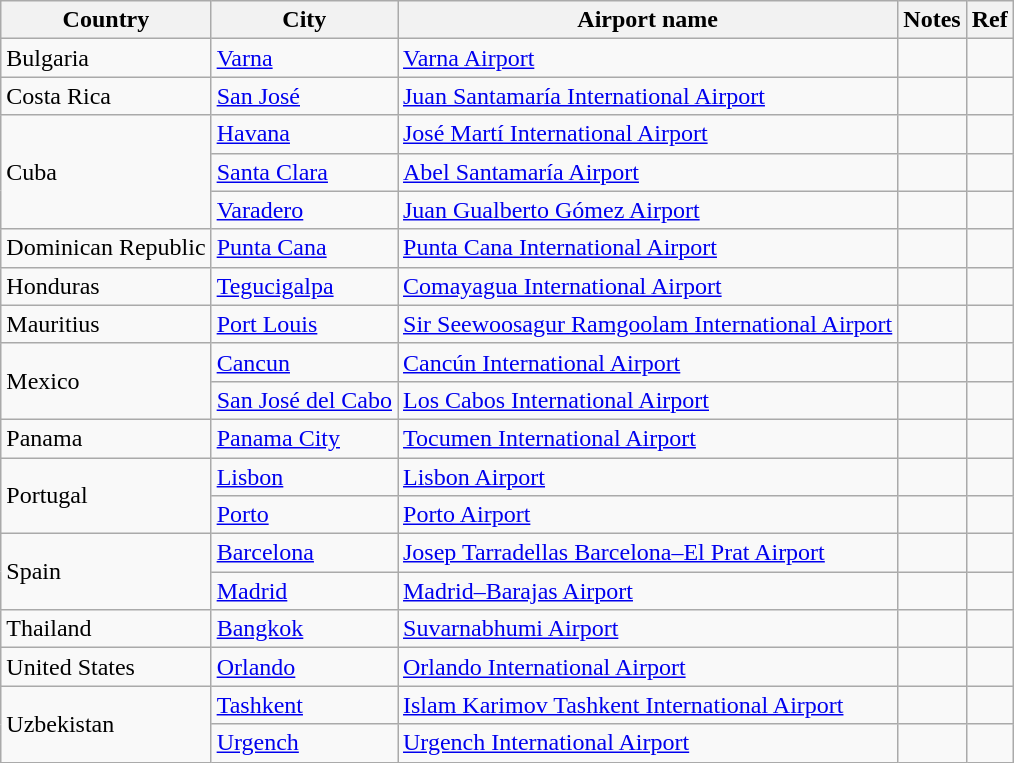<table class="wikitable sortable"  style="margin:auto;">
<tr>
<th>Country</th>
<th>City</th>
<th>Airport name</th>
<th>Notes</th>
<th class=unsortable>Ref</th>
</tr>
<tr>
<td>Bulgaria</td>
<td><a href='#'>Varna</a></td>
<td><a href='#'>Varna Airport</a></td>
<td></td>
<td align=center></td>
</tr>
<tr>
<td>Costa Rica</td>
<td><a href='#'>San José</a></td>
<td><a href='#'>Juan Santamaría International Airport</a></td>
<td></td>
<td align=center></td>
</tr>
<tr>
<td rowspan="3">Cuba</td>
<td><a href='#'>Havana</a></td>
<td><a href='#'>José Martí International Airport</a></td>
<td></td>
<td align=center></td>
</tr>
<tr>
<td><a href='#'>Santa Clara</a></td>
<td><a href='#'>Abel Santamaría Airport</a></td>
<td></td>
<td align=center></td>
</tr>
<tr>
<td><a href='#'>Varadero</a></td>
<td><a href='#'>Juan Gualberto Gómez Airport</a></td>
<td></td>
<td align=center></td>
</tr>
<tr>
<td>Dominican Republic</td>
<td><a href='#'>Punta Cana</a></td>
<td><a href='#'>Punta Cana International Airport</a></td>
<td></td>
<td align=center></td>
</tr>
<tr>
<td>Honduras</td>
<td><a href='#'>Tegucigalpa</a></td>
<td><a href='#'>Comayagua International Airport</a></td>
<td></td>
<td align=center></td>
</tr>
<tr>
<td>Mauritius</td>
<td><a href='#'>Port Louis</a></td>
<td><a href='#'>Sir Seewoosagur Ramgoolam International Airport</a></td>
<td></td>
<td align=center></td>
</tr>
<tr>
<td rowspan="2">Mexico</td>
<td><a href='#'>Cancun</a></td>
<td><a href='#'>Cancún International Airport</a></td>
<td></td>
<td align=center></td>
</tr>
<tr>
<td><a href='#'>San José del Cabo</a></td>
<td><a href='#'>Los Cabos International Airport</a></td>
<td></td>
<td align=center></td>
</tr>
<tr>
<td>Panama</td>
<td><a href='#'>Panama City</a></td>
<td><a href='#'>Tocumen International Airport</a></td>
<td></td>
<td></td>
</tr>
<tr>
<td rowspan="2">Portugal</td>
<td><a href='#'>Lisbon</a></td>
<td><a href='#'>Lisbon Airport</a></td>
<td></td>
<td align=center></td>
</tr>
<tr>
<td><a href='#'>Porto</a></td>
<td><a href='#'>Porto Airport</a></td>
<td></td>
<td align=center></td>
</tr>
<tr>
<td rowspan="2">Spain</td>
<td><a href='#'>Barcelona</a></td>
<td><a href='#'>Josep Tarradellas Barcelona–El Prat Airport</a></td>
<td></td>
<td align=center></td>
</tr>
<tr>
<td><a href='#'>Madrid</a></td>
<td><a href='#'>Madrid–Barajas Airport</a></td>
<td></td>
<td align=center></td>
</tr>
<tr>
<td>Thailand</td>
<td><a href='#'>Bangkok</a></td>
<td><a href='#'>Suvarnabhumi Airport</a></td>
<td></td>
<td align=center></td>
</tr>
<tr>
<td>United States</td>
<td><a href='#'>Orlando</a></td>
<td><a href='#'>Orlando International Airport</a></td>
<td></td>
<td align=center></td>
</tr>
<tr>
<td rowspan="2">Uzbekistan</td>
<td><a href='#'>Tashkent</a></td>
<td><a href='#'>Islam Karimov Tashkent International Airport</a></td>
<td></td>
<td align=center></td>
</tr>
<tr>
<td><a href='#'>Urgench</a></td>
<td><a href='#'>Urgench International Airport</a></td>
<td></td>
<td align=center></td>
</tr>
</table>
